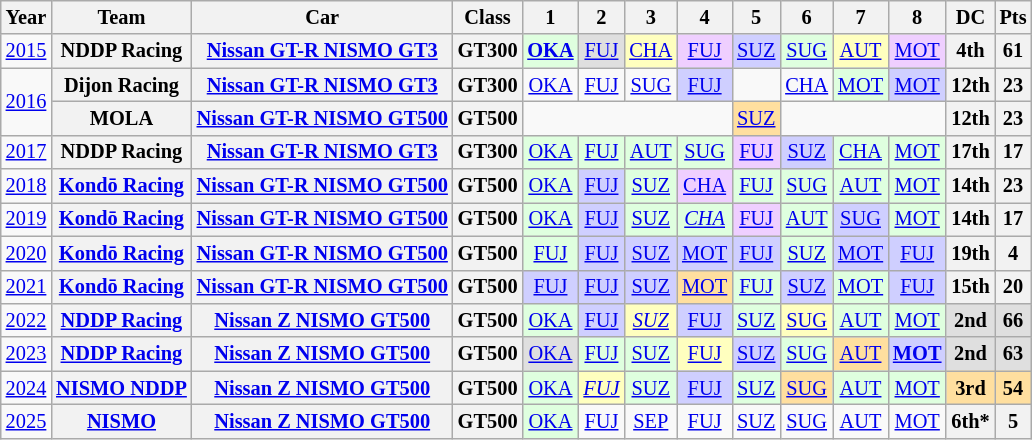<table class="wikitable" style="text-align: center; font-size:85%">
<tr>
<th>Year</th>
<th>Team</th>
<th>Car</th>
<th>Class</th>
<th>1</th>
<th>2</th>
<th>3</th>
<th>4</th>
<th>5</th>
<th>6</th>
<th>7</th>
<th>8</th>
<th>DC</th>
<th>Pts</th>
</tr>
<tr>
<td><a href='#'>2015</a></td>
<th nowrap>NDDP Racing</th>
<th nowrap><a href='#'>Nissan GT-R NISMO GT3</a></th>
<th>GT300</th>
<td bgcolor="#DFFFDF"><strong><a href='#'>OKA</a></strong><br></td>
<td bgcolor="#DFDFDF"><a href='#'>FUJ</a><br></td>
<td bgcolor="#FFFFBF"><a href='#'>CHA</a><br></td>
<td bgcolor="#EFCFFF"><a href='#'>FUJ</a><br></td>
<td bgcolor="#CFCFFF"><a href='#'>SUZ</a><br></td>
<td bgcolor="#DFFFDF"><a href='#'>SUG</a><br></td>
<td bgcolor="#FFFFBF"><a href='#'>AUT</a><br></td>
<td bgcolor="#EFCFFF"><a href='#'>MOT</a><br></td>
<th>4th</th>
<th>61</th>
</tr>
<tr>
<td rowspan="2"><a href='#'>2016</a></td>
<th nowrap>Dijon Racing</th>
<th nowrap><a href='#'>Nissan GT-R NISMO GT3</a></th>
<th>GT300</th>
<td><a href='#'>OKA</a></td>
<td><a href='#'>FUJ</a></td>
<td><a href='#'>SUG</a></td>
<td style="background:#cfcfff;"><a href='#'>FUJ</a><br></td>
<td></td>
<td><a href='#'>CHA</a></td>
<td style="background: #dfffdf"><a href='#'>MOT</a><br></td>
<td style="background: #cfcfff"><a href='#'>MOT</a><br></td>
<th>12th</th>
<th>23</th>
</tr>
<tr>
<th>MOLA</th>
<th nowrap><a href='#'>Nissan GT-R NISMO GT500</a></th>
<th>GT500</th>
<td colspan=4></td>
<td style="background: #ffdf9f"><a href='#'>SUZ</a><br></td>
<td colspan=3></td>
<th>12th</th>
<th>23</th>
</tr>
<tr>
<td><a href='#'>2017</a></td>
<th nowrap>NDDP Racing</th>
<th nowrap><a href='#'>Nissan GT-R NISMO GT3</a></th>
<th>GT300</th>
<td bgcolor="#DFFFDF"><a href='#'>OKA</a><br></td>
<td bgcolor="#DFFFDF"><a href='#'>FUJ</a><br></td>
<td bgcolor="#DFFFDF"><a href='#'>AUT</a><br></td>
<td bgcolor="#DFFFDF"><a href='#'>SUG</a><br></td>
<td bgcolor="#EFCFFF"><a href='#'>FUJ</a><br></td>
<td bgcolor="#CFCFFF"><a href='#'>SUZ</a><br></td>
<td bgcolor="#DFFFDF"><a href='#'>CHA</a><br></td>
<td bgcolor="#DFFFDF"><a href='#'>MOT</a><br></td>
<th>17th</th>
<th>17</th>
</tr>
<tr>
<td><a href='#'>2018</a></td>
<th nowrap><a href='#'>Kondō Racing</a></th>
<th nowrap><a href='#'>Nissan GT-R NISMO GT500</a></th>
<th>GT500</th>
<td style="background:#DFFFDF;"><a href='#'>OKA</a><br></td>
<td style="background:#CFCFFF;"><a href='#'>FUJ</a><br></td>
<td style="background:#DFFFDF;"><a href='#'>SUZ</a><br></td>
<td style="background:#EFCFFF;"><a href='#'>CHA</a><br></td>
<td style="background:#DFFFDF;"><a href='#'>FUJ</a><br></td>
<td style="background:#DFFFDF;"><a href='#'>SUG</a><br></td>
<td style="background:#DFFFDF;"><a href='#'>AUT</a><br></td>
<td style="background:#DFFFDF;"><a href='#'>MOT</a><br></td>
<th>14th</th>
<th>23</th>
</tr>
<tr>
<td><a href='#'>2019</a></td>
<th nowrap><a href='#'>Kondō Racing</a></th>
<th nowrap><a href='#'>Nissan GT-R NISMO GT500</a></th>
<th>GT500</th>
<td style="background:#DFFFDF;"><a href='#'>OKA</a><br></td>
<td style="background:#CFCFFF;"><a href='#'>FUJ</a><br></td>
<td style="background:#DFFFDF;"><a href='#'>SUZ</a><br></td>
<td style="background:#DFFFDF;"><em><a href='#'>CHA</a></em><br></td>
<td style="background:#EFCFFF;"><a href='#'>FUJ</a><br></td>
<td style="background:#DFFFDF;"><a href='#'>AUT</a><br></td>
<td style="background:#CFCFFF;"><a href='#'>SUG</a><br></td>
<td style="background:#DFFFDF;"><a href='#'>MOT</a><br></td>
<th>14th</th>
<th>17</th>
</tr>
<tr>
<td><a href='#'>2020</a></td>
<th nowrap><a href='#'>Kondō Racing</a></th>
<th nowrap><a href='#'>Nissan GT-R NISMO GT500</a></th>
<th>GT500</th>
<td style="background:#DFFFDF;"><a href='#'>FUJ</a><br></td>
<td style="background:#CFCFFF;"><a href='#'>FUJ</a><br></td>
<td style="background:#CFCFFF;"><a href='#'>SUZ</a><br></td>
<td style="background:#CFCFFF;"><a href='#'>MOT</a><br></td>
<td style="background:#CFCFFF;"><a href='#'>FUJ</a><br></td>
<td style="background:#DFFFDF;"><a href='#'>SUZ</a><br></td>
<td style="background:#CFCFFF;"><a href='#'>MOT</a><br></td>
<td style="background:#CFCFFF;"><a href='#'>FUJ</a><br></td>
<th>19th</th>
<th>4</th>
</tr>
<tr>
<td><a href='#'>2021</a></td>
<th nowrap><a href='#'>Kondō Racing</a></th>
<th nowrap><a href='#'>Nissan GT-R NISMO GT500</a></th>
<th>GT500</th>
<td style="background:#CFCFFF;"><a href='#'>FUJ</a><br></td>
<td style="background:#CFCFFF;"><a href='#'>FUJ</a><br></td>
<td style="background:#CFCFFF;"><a href='#'>SUZ</a><br></td>
<td style="background:#ffdf9f;"><a href='#'>MOT</a><br></td>
<td style="background:#dfffdf;"><a href='#'>FUJ</a><br></td>
<td style="background:#CFCFFF;"><a href='#'>SUZ</a><br></td>
<td style="background:#dfffdf;"><a href='#'>MOT</a><br></td>
<td style="background:#CFCFFF;"><a href='#'>FUJ</a><br></td>
<th>15th</th>
<th>20</th>
</tr>
<tr>
<td><a href='#'>2022</a></td>
<th nowrap><a href='#'>NDDP Racing</a></th>
<th nowrap><a href='#'>Nissan Z NISMO GT500</a></th>
<th>GT500</th>
<td style="background:#DFFFDF;"><a href='#'>OKA</a><br></td>
<td style="background:#CFCFFF;"><a href='#'>FUJ</a><br></td>
<td style="background:#FFFFBF;"><a href='#'><em>SUZ</em></a><br></td>
<td style="background:#CFCFFF;"><a href='#'>FUJ</a><br></td>
<td style="background:#DFFFDF;"><a href='#'>SUZ</a><br></td>
<td style="background:#FFFFBF;"><a href='#'>SUG</a><br></td>
<td style="background:#DFFFDF;"><a href='#'>AUT</a><br></td>
<td style="background:#DFFFDF;"><a href='#'>MOT</a><br></td>
<th style="background:#DFDFDF;">2nd</th>
<th style="background:#DFDFDF;">66</th>
</tr>
<tr>
<td><a href='#'>2023</a></td>
<th nowrap><a href='#'>NDDP Racing</a></th>
<th nowrap><a href='#'>Nissan Z NISMO GT500</a></th>
<th>GT500</th>
<td style="background:#DFDFDF;"><a href='#'>OKA</a><br></td>
<td style="background:#DFFFDF;"><a href='#'>FUJ</a><br></td>
<td style="background:#DFFFDF;"><a href='#'>SUZ</a><br></td>
<td style="background:#FFFFBF;"><a href='#'>FUJ</a><br></td>
<td style="background:#CFCFFF;"><a href='#'>SUZ</a><br></td>
<td style="background:#DFFFDF;"><a href='#'>SUG</a><br></td>
<td style="background:#FFDF9F;"><a href='#'>AUT</a><br></td>
<td style="background:#CFCFFF;"><strong><a href='#'>MOT</a></strong><br></td>
<th style="background:#DFDFDF;">2nd</th>
<th style="background:#DFDFDF;">63</th>
</tr>
<tr>
<td><a href='#'>2024</a></td>
<th nowrap><a href='#'>NISMO NDDP</a></th>
<th nowrap><a href='#'>Nissan Z NISMO GT500</a></th>
<th>GT500</th>
<td style="background:#DFFFDF;"><a href='#'>OKA</a><br></td>
<td style="background:#FFFFBF;"><em><a href='#'>FUJ</a></em><br></td>
<td style="background:#DFFFDF;"><a href='#'>SUZ</a><br></td>
<td style="background:#CFCFFF;"><a href='#'>FUJ</a><br></td>
<td style="background:#DFFFDF;"><a href='#'>SUZ</a><br></td>
<td style="background:#FFDF9F;"><a href='#'>SUG</a><br></td>
<td style="background:#DFFFDF;"><a href='#'>AUT</a><br></td>
<td style="background:#DFFFDF;"><a href='#'>MOT</a><br></td>
<th style="background:#FFDF9F;">3rd</th>
<th style="background:#FFDF9F;">54</th>
</tr>
<tr>
<td><a href='#'>2025</a></td>
<th nowrap><a href='#'>NISMO</a></th>
<th nowrap><a href='#'>Nissan Z NISMO GT500</a></th>
<th>GT500</th>
<td style="background:#DFFFDF;"><a href='#'>OKA</a><br></td>
<td style="background:#;"><a href='#'>FUJ</a><br></td>
<td style="background:#;"><a href='#'>SEP</a><br></td>
<td style="background:#;"><a href='#'>FUJ</a><br></td>
<td style="background:#;"><a href='#'>SUZ</a><br></td>
<td style="background:#;"><a href='#'>SUG</a><br></td>
<td style="background:#;"><a href='#'>AUT</a><br></td>
<td style="background:#;"><a href='#'>MOT</a><br></td>
<th>6th*</th>
<th>5</th>
</tr>
</table>
